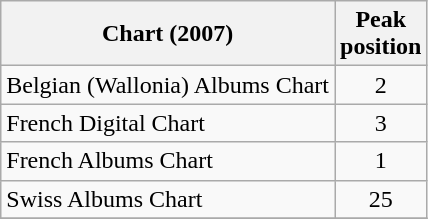<table class="wikitable">
<tr>
<th>Chart (2007)</th>
<th>Peak<br>position</th>
</tr>
<tr>
<td>Belgian (Wallonia) Albums Chart</td>
<td align="center">2</td>
</tr>
<tr>
<td>French Digital Chart</td>
<td align="center">3</td>
</tr>
<tr>
<td>French Albums Chart</td>
<td align="center">1</td>
</tr>
<tr>
<td>Swiss Albums Chart</td>
<td align="center">25</td>
</tr>
<tr>
</tr>
</table>
